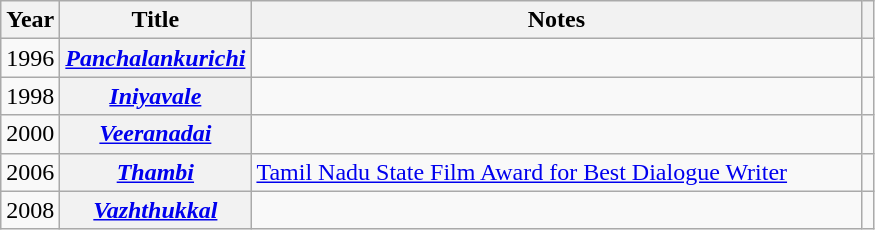<table class="wikitable plainrowheaders sortable">
<tr>
<th scope="col">Year</th>
<th scope="col">Title</th>
<th scope="col" style="width: 25em;">Notes</th>
<th scope="col" class="unsortable"></th>
</tr>
<tr>
<td>1996</td>
<th scope="row"><em><a href='#'>Panchalankurichi</a></em></th>
<td></td>
<td></td>
</tr>
<tr>
<td>1998</td>
<th scope="row"><em><a href='#'>Iniyavale</a></em></th>
<td></td>
<td></td>
</tr>
<tr>
<td>2000</td>
<th scope="row"><em><a href='#'>Veeranadai</a></em></th>
<td></td>
<td></td>
</tr>
<tr>
<td>2006</td>
<th scope="row"><em><a href='#'>Thambi</a></em></th>
<td><a href='#'>Tamil Nadu State Film Award for Best Dialogue Writer</a></td>
<td></td>
</tr>
<tr>
<td>2008</td>
<th scope="row"><em><a href='#'>Vazhthukkal</a></em></th>
<td></td>
<td></td>
</tr>
</table>
